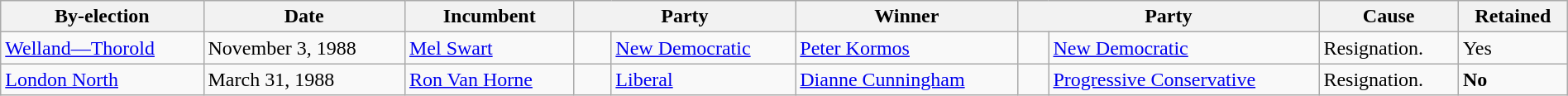<table class=wikitable style="width:100%">
<tr>
<th>By-election</th>
<th>Date</th>
<th>Incumbent</th>
<th colspan=2>Party</th>
<th>Winner</th>
<th colspan=2>Party</th>
<th>Cause</th>
<th>Retained</th>
</tr>
<tr>
<td><a href='#'>Welland—Thorold</a></td>
<td>November 3, 1988</td>
<td><a href='#'>Mel Swart</a></td>
<td>   </td>
<td><a href='#'>New Democratic</a></td>
<td><a href='#'>Peter Kormos</a></td>
<td>   </td>
<td><a href='#'>New Democratic</a></td>
<td>Resignation.</td>
<td>Yes</td>
</tr>
<tr>
<td><a href='#'>London North</a></td>
<td>March 31, 1988</td>
<td><a href='#'>Ron Van Horne</a></td>
<td>    </td>
<td><a href='#'>Liberal</a></td>
<td><a href='#'>Dianne Cunningham</a></td>
<td>   </td>
<td><a href='#'>Progressive Conservative</a></td>
<td>Resignation.</td>
<td><strong>No</strong></td>
</tr>
</table>
